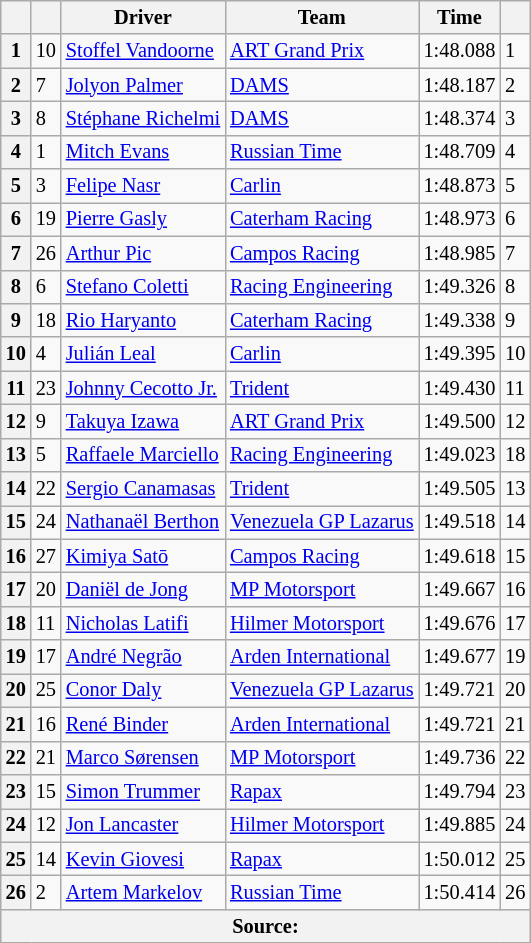<table class="wikitable" style="font-size:85%">
<tr>
<th></th>
<th></th>
<th>Driver</th>
<th>Team</th>
<th>Time</th>
<th></th>
</tr>
<tr>
<th>1</th>
<td>10</td>
<td> <a href='#'>Stoffel Vandoorne</a></td>
<td><a href='#'>ART Grand Prix</a></td>
<td>1:48.088</td>
<td>1</td>
</tr>
<tr>
<th>2</th>
<td>7</td>
<td> <a href='#'>Jolyon Palmer</a></td>
<td><a href='#'>DAMS</a></td>
<td>1:48.187</td>
<td>2</td>
</tr>
<tr>
<th>3</th>
<td>8</td>
<td> <a href='#'>Stéphane Richelmi</a></td>
<td><a href='#'>DAMS</a></td>
<td>1:48.374</td>
<td>3</td>
</tr>
<tr>
<th>4</th>
<td>1</td>
<td> <a href='#'>Mitch Evans</a></td>
<td><a href='#'>Russian Time</a></td>
<td>1:48.709</td>
<td>4</td>
</tr>
<tr>
<th>5</th>
<td>3</td>
<td> <a href='#'>Felipe Nasr</a></td>
<td><a href='#'>Carlin</a></td>
<td>1:48.873</td>
<td>5</td>
</tr>
<tr>
<th>6</th>
<td>19</td>
<td> <a href='#'>Pierre Gasly</a></td>
<td><a href='#'>Caterham Racing</a></td>
<td>1:48.973</td>
<td>6</td>
</tr>
<tr>
<th>7</th>
<td>26</td>
<td> <a href='#'>Arthur Pic</a></td>
<td><a href='#'>Campos Racing</a></td>
<td>1:48.985</td>
<td>7</td>
</tr>
<tr>
<th>8</th>
<td>6</td>
<td> <a href='#'>Stefano Coletti</a></td>
<td><a href='#'>Racing Engineering</a></td>
<td>1:49.326</td>
<td>8</td>
</tr>
<tr>
<th>9</th>
<td>18</td>
<td> <a href='#'>Rio Haryanto</a></td>
<td><a href='#'>Caterham Racing</a></td>
<td>1:49.338</td>
<td>9</td>
</tr>
<tr>
<th>10</th>
<td>4</td>
<td> <a href='#'>Julián Leal</a></td>
<td><a href='#'>Carlin</a></td>
<td>1:49.395</td>
<td>10</td>
</tr>
<tr>
<th>11</th>
<td>23</td>
<td> <a href='#'>Johnny Cecotto Jr.</a></td>
<td><a href='#'>Trident</a></td>
<td>1:49.430</td>
<td>11</td>
</tr>
<tr>
<th>12</th>
<td>9</td>
<td> <a href='#'>Takuya Izawa</a></td>
<td><a href='#'>ART Grand Prix</a></td>
<td>1:49.500</td>
<td>12</td>
</tr>
<tr>
<th>13</th>
<td>5</td>
<td> <a href='#'>Raffaele Marciello</a></td>
<td><a href='#'>Racing Engineering</a></td>
<td>1:49.023</td>
<td>18</td>
</tr>
<tr>
<th>14</th>
<td>22</td>
<td> <a href='#'>Sergio Canamasas</a></td>
<td><a href='#'>Trident</a></td>
<td>1:49.505</td>
<td>13</td>
</tr>
<tr>
<th>15</th>
<td>24</td>
<td> <a href='#'>Nathanaël Berthon</a></td>
<td><a href='#'>Venezuela GP Lazarus</a></td>
<td>1:49.518</td>
<td>14</td>
</tr>
<tr>
<th>16</th>
<td>27</td>
<td> <a href='#'>Kimiya Satō</a></td>
<td><a href='#'>Campos Racing</a></td>
<td>1:49.618</td>
<td>15</td>
</tr>
<tr>
<th>17</th>
<td>20</td>
<td> <a href='#'>Daniël de Jong</a></td>
<td><a href='#'>MP Motorsport</a></td>
<td>1:49.667</td>
<td>16</td>
</tr>
<tr>
<th>18</th>
<td>11</td>
<td> <a href='#'>Nicholas Latifi</a></td>
<td><a href='#'>Hilmer Motorsport</a></td>
<td>1:49.676</td>
<td>17</td>
</tr>
<tr>
<th>19</th>
<td>17</td>
<td> <a href='#'>André Negrão</a></td>
<td><a href='#'>Arden International</a></td>
<td>1:49.677</td>
<td>19</td>
</tr>
<tr>
<th>20</th>
<td>25</td>
<td> <a href='#'>Conor Daly</a></td>
<td><a href='#'>Venezuela GP Lazarus</a></td>
<td>1:49.721</td>
<td>20</td>
</tr>
<tr>
<th>21</th>
<td>16</td>
<td> <a href='#'>René Binder</a></td>
<td><a href='#'>Arden International</a></td>
<td>1:49.721</td>
<td>21</td>
</tr>
<tr>
<th>22</th>
<td>21</td>
<td> <a href='#'>Marco Sørensen</a></td>
<td><a href='#'>MP Motorsport</a></td>
<td>1:49.736</td>
<td>22</td>
</tr>
<tr>
<th>23</th>
<td>15</td>
<td> <a href='#'>Simon Trummer</a></td>
<td><a href='#'>Rapax</a></td>
<td>1:49.794</td>
<td>23</td>
</tr>
<tr>
<th>24</th>
<td>12</td>
<td> <a href='#'>Jon Lancaster</a></td>
<td><a href='#'>Hilmer Motorsport</a></td>
<td>1:49.885</td>
<td>24</td>
</tr>
<tr>
<th>25</th>
<td>14</td>
<td> <a href='#'>Kevin Giovesi</a></td>
<td><a href='#'>Rapax</a></td>
<td>1:50.012</td>
<td>25</td>
</tr>
<tr>
<th>26</th>
<td>2</td>
<td> <a href='#'>Artem Markelov</a></td>
<td><a href='#'>Russian Time</a></td>
<td>1:50.414</td>
<td>26</td>
</tr>
<tr>
<th colspan="8">Source:</th>
</tr>
</table>
